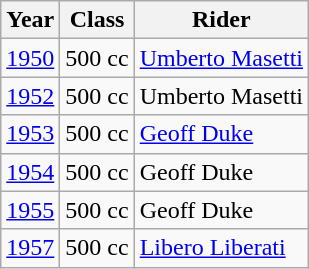<table class="wikitable">
<tr>
<th>Year</th>
<th>Class</th>
<th>Rider</th>
</tr>
<tr>
<td><a href='#'>1950</a></td>
<td>500 cc</td>
<td> <a href='#'>Umberto Masetti</a></td>
</tr>
<tr>
<td><a href='#'>1952</a></td>
<td>500 cc</td>
<td> Umberto Masetti</td>
</tr>
<tr>
<td><a href='#'>1953</a></td>
<td>500 cc</td>
<td> <a href='#'>Geoff Duke</a></td>
</tr>
<tr>
<td><a href='#'>1954</a></td>
<td>500 cc</td>
<td> Geoff Duke</td>
</tr>
<tr>
<td><a href='#'>1955</a></td>
<td>500 cc</td>
<td> Geoff Duke</td>
</tr>
<tr>
<td><a href='#'>1957</a></td>
<td>500 cc</td>
<td> <a href='#'>Libero Liberati</a></td>
</tr>
</table>
